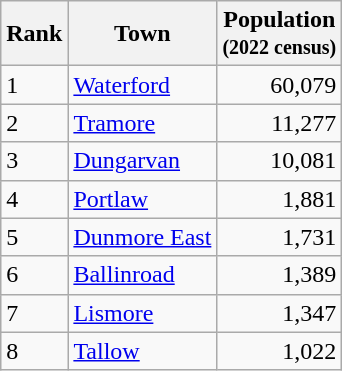<table class="wikitable">
<tr>
<th>Rank</th>
<th>Town</th>
<th>Population<br><small>(2022 census)</small></th>
</tr>
<tr>
<td align=left>1</td>
<td><a href='#'>Waterford</a></td>
<td align=right>60,079</td>
</tr>
<tr>
<td align=left>2</td>
<td><a href='#'>Tramore</a></td>
<td align=right>11,277</td>
</tr>
<tr>
<td align=left>3</td>
<td><a href='#'>Dungarvan</a></td>
<td align=right>10,081</td>
</tr>
<tr>
<td align=left>4</td>
<td><a href='#'>Portlaw</a></td>
<td align=right>1,881</td>
</tr>
<tr>
<td align=left>5</td>
<td><a href='#'>Dunmore East</a></td>
<td align=right>1,731</td>
</tr>
<tr>
<td align=left>6</td>
<td><a href='#'>Ballinroad</a></td>
<td align=right>1,389</td>
</tr>
<tr>
<td align=left>7</td>
<td><a href='#'>Lismore</a></td>
<td align=right>1,347</td>
</tr>
<tr>
<td align=left>8</td>
<td><a href='#'>Tallow</a></td>
<td align=right>1,022</td>
</tr>
</table>
